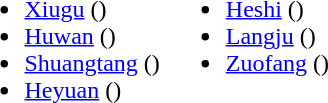<table>
<tr>
<td valign="top"><br><ul><li><a href='#'>Xiugu</a> ()</li><li><a href='#'>Huwan</a> ()</li><li><a href='#'>Shuangtang</a> ()</li><li><a href='#'>Heyuan</a> ()</li></ul></td>
<td valign="top"><br><ul><li><a href='#'>Heshi</a> ()</li><li><a href='#'>Langju</a> ()</li><li><a href='#'>Zuofang</a> ()</li></ul></td>
</tr>
</table>
